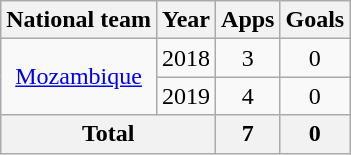<table class="wikitable" style="text-align:center">
<tr>
<th>National team</th>
<th>Year</th>
<th>Apps</th>
<th>Goals</th>
</tr>
<tr>
<td rowspan="2"><a href='#'>Mozambique</a></td>
<td>2018</td>
<td>3</td>
<td>0</td>
</tr>
<tr>
<td>2019</td>
<td>4</td>
<td>0</td>
</tr>
<tr>
<th colspan=2>Total</th>
<th>7</th>
<th>0</th>
</tr>
</table>
